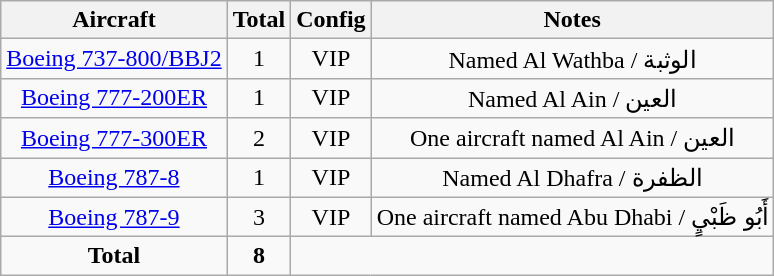<table class="wikitable" style="margin:0.5em auto; text-align:center">
<tr>
<th><abbr><strong>Aircraft</strong></abbr></th>
<th><abbr><strong>Total</strong></abbr></th>
<th><abbr><strong>Config</strong></abbr></th>
<th><strong>Notes</strong></th>
</tr>
<tr>
<td><a href='#'>Boeing 737-800/BBJ2</a></td>
<td>1</td>
<td>VIP</td>
<td>Named Al Wathba / الوثبة</td>
</tr>
<tr>
<td><a href='#'>Boeing 777-200ER</a></td>
<td>1</td>
<td>VIP</td>
<td>Named Al Ain / العين</td>
</tr>
<tr>
<td><a href='#'>Boeing 777-300ER</a></td>
<td>2</td>
<td>VIP</td>
<td>One aircraft named Al Ain / العين</td>
</tr>
<tr>
<td><a href='#'>Boeing 787-8</a></td>
<td>1</td>
<td>VIP</td>
<td>Named Al Dhafra / الظفرة</td>
</tr>
<tr>
<td><a href='#'>Boeing 787-9</a></td>
<td>3</td>
<td>VIP</td>
<td>One aircraft named Abu Dhabi / أَبُو ظَبْيٍ</td>
</tr>
<tr>
<td align="center"><strong>Total</strong></td>
<td align="center"><strong>8</strong></td>
<td colspan="2" align="center"></td>
</tr>
</table>
